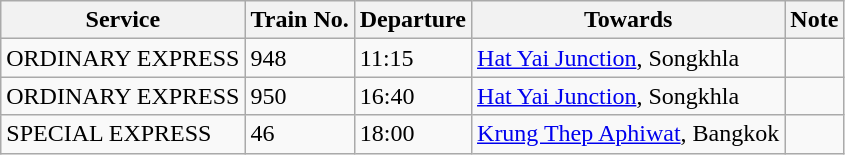<table class="wikitable">
<tr>
<th>Service</th>
<th>Train No.</th>
<th>Departure</th>
<th>Towards</th>
<th>Note</th>
</tr>
<tr>
<td>ORDINARY EXPRESS</td>
<td>948</td>
<td>11:15</td>
<td><a href='#'>Hat Yai Junction</a>, Songkhla</td>
<td></td>
</tr>
<tr>
<td>ORDINARY EXPRESS</td>
<td>950</td>
<td>16:40</td>
<td><a href='#'>Hat Yai Junction</a>, Songkhla</td>
<td></td>
</tr>
<tr>
<td>SPECIAL EXPRESS</td>
<td>46</td>
<td>18:00</td>
<td><a href='#'>Krung Thep Aphiwat</a>, Bangkok</td>
<td></td>
</tr>
</table>
